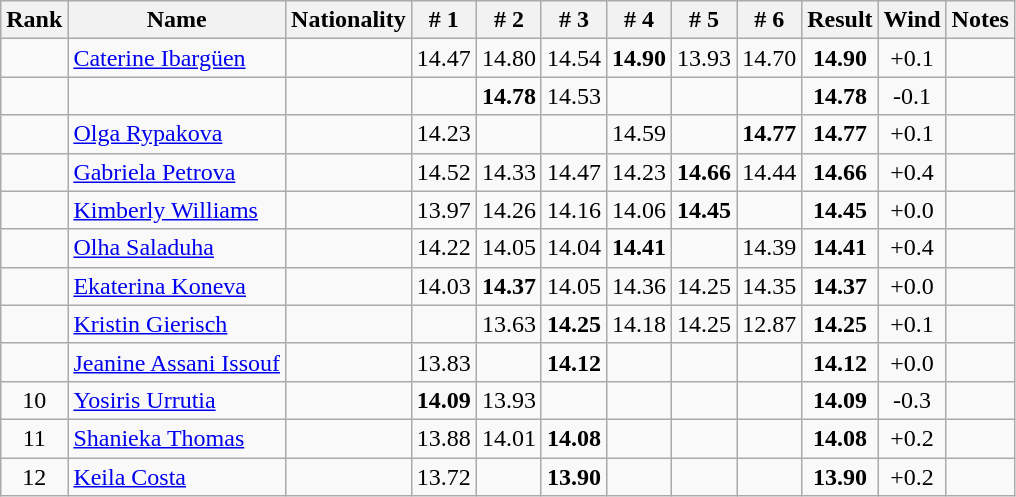<table class="wikitable sortable" style="text-align:center">
<tr>
<th>Rank</th>
<th>Name</th>
<th>Nationality</th>
<th># 1</th>
<th># 2</th>
<th># 3</th>
<th># 4</th>
<th># 5</th>
<th># 6</th>
<th>Result</th>
<th>Wind</th>
<th>Notes</th>
</tr>
<tr>
<td></td>
<td align=left><a href='#'>Caterine Ibargüen</a></td>
<td align=left></td>
<td>14.47</td>
<td>14.80</td>
<td>14.54</td>
<td><strong>14.90</strong></td>
<td>13.93</td>
<td>14.70</td>
<td><strong>14.90</strong></td>
<td>+0.1</td>
<td></td>
</tr>
<tr>
<td></td>
<td align=left></td>
<td align=left></td>
<td></td>
<td><strong>14.78</strong></td>
<td>14.53</td>
<td></td>
<td></td>
<td></td>
<td><strong>14.78</strong></td>
<td>-0.1</td>
<td></td>
</tr>
<tr>
<td></td>
<td align=left><a href='#'>Olga Rypakova</a></td>
<td align=left></td>
<td>14.23</td>
<td></td>
<td></td>
<td>14.59</td>
<td></td>
<td><strong>14.77</strong></td>
<td><strong>14.77</strong></td>
<td>+0.1</td>
<td></td>
</tr>
<tr>
<td></td>
<td align=left><a href='#'>Gabriela Petrova</a></td>
<td align=left></td>
<td>14.52</td>
<td>14.33</td>
<td>14.47</td>
<td>14.23</td>
<td><strong>14.66</strong></td>
<td>14.44</td>
<td><strong>14.66</strong></td>
<td>+0.4</td>
<td></td>
</tr>
<tr>
<td></td>
<td align=left><a href='#'>Kimberly Williams</a></td>
<td align=left></td>
<td>13.97</td>
<td>14.26</td>
<td>14.16</td>
<td>14.06</td>
<td><strong>14.45</strong></td>
<td></td>
<td><strong>14.45</strong></td>
<td>+0.0</td>
<td></td>
</tr>
<tr>
<td></td>
<td align=left><a href='#'>Olha Saladuha</a></td>
<td align=left></td>
<td>14.22</td>
<td>14.05</td>
<td>14.04</td>
<td><strong>14.41</strong></td>
<td></td>
<td>14.39</td>
<td><strong>14.41</strong></td>
<td>+0.4</td>
<td></td>
</tr>
<tr>
<td></td>
<td align=left><a href='#'>Ekaterina Koneva</a></td>
<td align=left></td>
<td>14.03</td>
<td><strong>14.37</strong></td>
<td>14.05</td>
<td>14.36</td>
<td>14.25</td>
<td>14.35</td>
<td><strong>14.37</strong></td>
<td>+0.0</td>
<td></td>
</tr>
<tr>
<td></td>
<td align=left><a href='#'>Kristin Gierisch</a></td>
<td align=left></td>
<td></td>
<td>13.63</td>
<td><strong>14.25</strong></td>
<td>14.18</td>
<td>14.25</td>
<td>12.87</td>
<td><strong>14.25</strong></td>
<td>+0.1</td>
<td></td>
</tr>
<tr>
<td></td>
<td align=left><a href='#'>Jeanine Assani Issouf</a></td>
<td align=left></td>
<td>13.83</td>
<td></td>
<td><strong>14.12</strong></td>
<td></td>
<td></td>
<td></td>
<td><strong>14.12</strong></td>
<td>+0.0</td>
<td></td>
</tr>
<tr>
<td>10</td>
<td align=left><a href='#'>Yosiris Urrutia</a></td>
<td align=left></td>
<td><strong>14.09</strong></td>
<td>13.93</td>
<td></td>
<td></td>
<td></td>
<td></td>
<td><strong>14.09</strong></td>
<td>-0.3</td>
<td></td>
</tr>
<tr>
<td>11</td>
<td align=left><a href='#'>Shanieka Thomas</a></td>
<td align=left></td>
<td>13.88</td>
<td>14.01</td>
<td><strong>14.08</strong></td>
<td></td>
<td></td>
<td></td>
<td><strong>14.08</strong></td>
<td>+0.2</td>
<td></td>
</tr>
<tr>
<td>12</td>
<td align=left><a href='#'>Keila Costa</a></td>
<td align=left></td>
<td>13.72</td>
<td></td>
<td><strong>13.90</strong></td>
<td></td>
<td></td>
<td></td>
<td><strong>13.90</strong></td>
<td>+0.2</td>
<td></td>
</tr>
</table>
